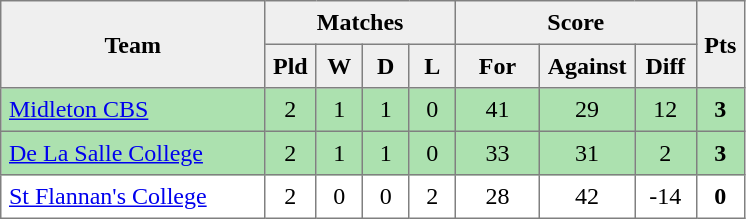<table style=border-collapse:collapse border=1 cellspacing=0 cellpadding=5>
<tr align=center bgcolor=#efefef>
<th rowspan=2 width=165>Team</th>
<th colspan=4>Matches</th>
<th colspan=3>Score</th>
<th rowspan=2width=20>Pts</th>
</tr>
<tr align=center bgcolor=#efefef>
<th width=20>Pld</th>
<th width=20>W</th>
<th width=20>D</th>
<th width=20>L</th>
<th width=45>For</th>
<th width=45>Against</th>
<th width=30>Diff</th>
</tr>
<tr align=center style="background:#ACE1AF;">
<td style="text-align:left;"><a href='#'>Midleton CBS</a></td>
<td>2</td>
<td>1</td>
<td>1</td>
<td>0</td>
<td>41</td>
<td>29</td>
<td>12</td>
<td><strong>3</strong></td>
</tr>
<tr align=center style="background:#ACE1AF;">
<td style="text-align:left;"><a href='#'>De La Salle College</a></td>
<td>2</td>
<td>1</td>
<td>1</td>
<td>0</td>
<td>33</td>
<td>31</td>
<td>2</td>
<td><strong>3</strong></td>
</tr>
<tr align=center>
<td style="text-align:left;"><a href='#'>St Flannan's College</a></td>
<td>2</td>
<td>0</td>
<td>0</td>
<td>2</td>
<td>28</td>
<td>42</td>
<td>-14</td>
<td><strong>0</strong></td>
</tr>
</table>
